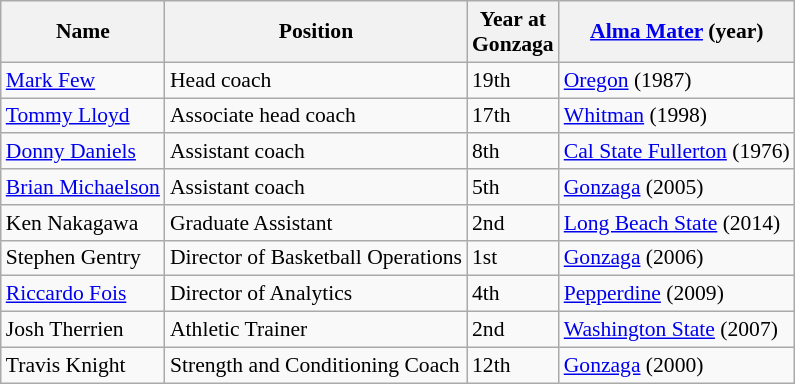<table class="wikitable" style="font-size:90%;" border="1">
<tr>
<th>Name</th>
<th>Position</th>
<th>Year at<br>Gonzaga</th>
<th><a href='#'>Alma Mater</a> (year)</th>
</tr>
<tr>
<td><a href='#'>Mark Few</a></td>
<td>Head coach</td>
<td>19th</td>
<td><a href='#'>Oregon</a> (1987)</td>
</tr>
<tr>
<td><a href='#'>Tommy Lloyd</a></td>
<td>Associate head coach</td>
<td>17th</td>
<td><a href='#'>Whitman</a> (1998)</td>
</tr>
<tr>
<td><a href='#'>Donny Daniels</a></td>
<td>Assistant coach</td>
<td>8th</td>
<td><a href='#'>Cal State Fullerton</a> (1976)</td>
</tr>
<tr>
<td><a href='#'>Brian Michaelson</a></td>
<td>Assistant coach</td>
<td>5th</td>
<td><a href='#'>Gonzaga</a> (2005)</td>
</tr>
<tr>
<td>Ken Nakagawa</td>
<td>Graduate Assistant</td>
<td>2nd</td>
<td><a href='#'>Long Beach State</a> (2014)</td>
</tr>
<tr>
<td>Stephen Gentry</td>
<td>Director of Basketball Operations</td>
<td>1st</td>
<td><a href='#'>Gonzaga</a> (2006)</td>
</tr>
<tr>
<td><a href='#'>Riccardo Fois</a></td>
<td>Director of Analytics</td>
<td>4th</td>
<td><a href='#'>Pepperdine</a> (2009)</td>
</tr>
<tr>
<td>Josh Therrien</td>
<td>Athletic Trainer</td>
<td>2nd</td>
<td><a href='#'>Washington State</a> (2007)</td>
</tr>
<tr>
<td>Travis Knight</td>
<td>Strength and Conditioning Coach</td>
<td>12th</td>
<td><a href='#'>Gonzaga</a> (2000)</td>
</tr>
</table>
